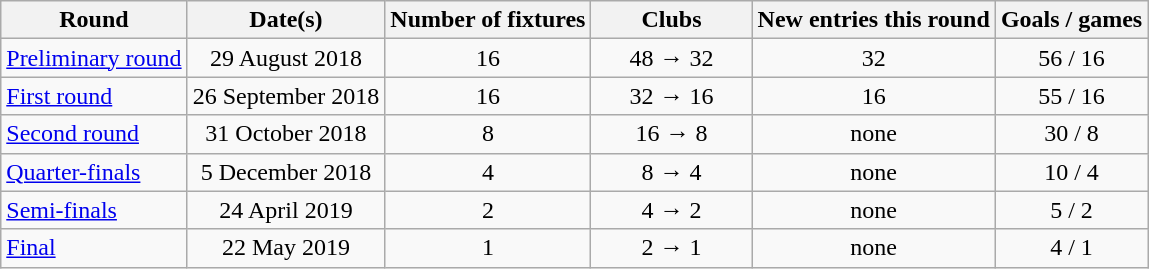<table class="wikitable" style="text-align:center">
<tr>
<th>Round</th>
<th>Date(s)</th>
<th>Number of fixtures</th>
<th width=100>Clubs</th>
<th>New entries this round</th>
<th>Goals / games</th>
</tr>
<tr>
<td style="text-align:left;"><a href='#'>Preliminary round</a></td>
<td>29 August 2018</td>
<td>16</td>
<td>48 → 32</td>
<td>32</td>
<td>56 / 16</td>
</tr>
<tr>
<td style="text-align:left;"><a href='#'>First round</a></td>
<td>26 September 2018</td>
<td>16</td>
<td>32 → 16</td>
<td>16</td>
<td>55 / 16</td>
</tr>
<tr>
<td style="text-align:left;"><a href='#'>Second round</a></td>
<td>31 October 2018</td>
<td>8</td>
<td>16 → 8</td>
<td>none</td>
<td>30 / 8</td>
</tr>
<tr>
<td style="text-align:left;"><a href='#'>Quarter-finals</a></td>
<td>5 December 2018</td>
<td>4</td>
<td>8 → 4</td>
<td>none</td>
<td>10 / 4</td>
</tr>
<tr>
<td style="text-align:left;"><a href='#'>Semi-finals</a></td>
<td>24 April 2019</td>
<td>2</td>
<td>4 → 2</td>
<td>none</td>
<td>5 / 2</td>
</tr>
<tr>
<td style="text-align:left;"><a href='#'>Final</a></td>
<td>22 May 2019</td>
<td>1</td>
<td>2 → 1</td>
<td>none</td>
<td>4 / 1</td>
</tr>
</table>
